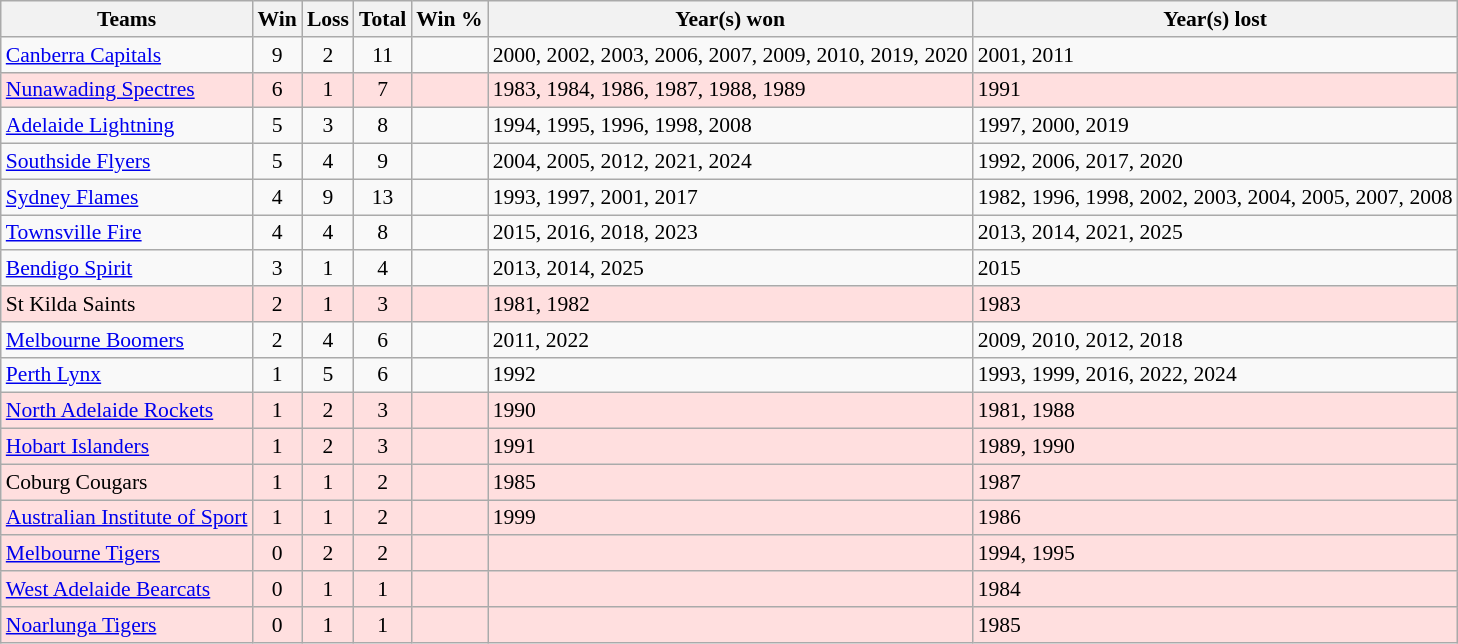<table class="wikitable sortable" style="text-align:center; font-size:90%">
<tr>
<th>Teams</th>
<th>Win</th>
<th>Loss</th>
<th>Total</th>
<th>Win %</th>
<th>Year(s) won</th>
<th>Year(s) lost</th>
</tr>
<tr>
<td style="text-align:left"><a href='#'>Canberra Capitals</a></td>
<td>9</td>
<td>2</td>
<td>11</td>
<td></td>
<td style="text-align:left">2000, 2002, 2003, 2006, 2007, 2009, 2010, 2019, 2020</td>
<td style="text-align:left">2001, 2011</td>
</tr>
<tr style="background: #ffdfdf;">
<td style="text-align:left"><a href='#'>Nunawading Spectres</a> </td>
<td>6</td>
<td>1</td>
<td>7</td>
<td></td>
<td style="text-align:left">1983, 1984, 1986, 1987, 1988, 1989</td>
<td style="text-align:left">1991</td>
</tr>
<tr>
<td style="text-align:left"><a href='#'>Adelaide Lightning</a></td>
<td>5</td>
<td>3</td>
<td>8</td>
<td></td>
<td style="text-align:left">1994, 1995, 1996, 1998, 2008</td>
<td style="text-align:left">1997, 2000, 2019</td>
</tr>
<tr>
<td style="text-align:left"><a href='#'>Southside Flyers</a> </td>
<td>5</td>
<td>4</td>
<td>9</td>
<td></td>
<td style="text-align:left">2004, 2005, 2012, 2021, 2024</td>
<td style="text-align:left">1992, 2006, 2017, 2020</td>
</tr>
<tr>
<td style="text-align:left"><a href='#'>Sydney Flames</a> </td>
<td>4</td>
<td>9</td>
<td>13</td>
<td></td>
<td style="text-align:left">1993, 1997, 2001, 2017</td>
<td style="text-align:left">1982, 1996, 1998, 2002, 2003, 2004, 2005, 2007, 2008</td>
</tr>
<tr>
<td style="text-align:left"><a href='#'>Townsville Fire</a></td>
<td>4</td>
<td>4</td>
<td>8</td>
<td></td>
<td style="text-align:left">2015, 2016, 2018, 2023</td>
<td style="text-align:left">2013, 2014, 2021, 2025</td>
</tr>
<tr>
<td style="text-align:left"><a href='#'>Bendigo Spirit</a></td>
<td>3</td>
<td>1</td>
<td>4</td>
<td></td>
<td style="text-align:left">2013, 2014, 2025</td>
<td style="text-align:left">2015</td>
</tr>
<tr style="background: #ffdfdf;">
<td style="text-align:left">St Kilda Saints </td>
<td>2</td>
<td>1</td>
<td>3</td>
<td></td>
<td style="text-align:left">1981, 1982</td>
<td style="text-align:left">1983</td>
</tr>
<tr>
<td style="text-align:left"><a href='#'>Melbourne Boomers</a> </td>
<td>2</td>
<td>4</td>
<td>6</td>
<td></td>
<td style="text-align:left">2011, 2022</td>
<td style="text-align:left">2009, 2010, 2012, 2018</td>
</tr>
<tr>
<td style="text-align:left"><a href='#'>Perth Lynx</a> </td>
<td>1</td>
<td>5</td>
<td>6</td>
<td></td>
<td style="text-align:left">1992</td>
<td style="text-align:left">1993, 1999, 2016, 2022, 2024</td>
</tr>
<tr style="background: #ffdfdf;">
<td style="text-align:left"><a href='#'>North Adelaide Rockets</a> </td>
<td>1</td>
<td>2</td>
<td>3</td>
<td></td>
<td style="text-align:left">1990</td>
<td style="text-align:left">1981, 1988</td>
</tr>
<tr style="background: #ffdfdf;">
<td style="text-align:left"><a href='#'>Hobart Islanders</a> </td>
<td>1</td>
<td>2</td>
<td>3</td>
<td></td>
<td style="text-align:left">1991</td>
<td style="text-align:left">1989, 1990</td>
</tr>
<tr style="background: #ffdfdf;">
<td style="text-align:left">Coburg Cougars </td>
<td>1</td>
<td>1</td>
<td>2</td>
<td></td>
<td style="text-align:left">1985</td>
<td style="text-align:left">1987</td>
</tr>
<tr style="background: #ffdfdf;">
<td style="text-align:left"><a href='#'>Australian Institute of Sport</a> </td>
<td>1</td>
<td>1</td>
<td>2</td>
<td></td>
<td style="text-align:left">1999</td>
<td style="text-align:left">1986</td>
</tr>
<tr style="background: #ffdfdf;">
<td style="text-align:left"><a href='#'>Melbourne Tigers</a> </td>
<td>0</td>
<td>2</td>
<td>2</td>
<td></td>
<td style="text-align:left"></td>
<td style="text-align:left">1994, 1995</td>
</tr>
<tr style="background: #ffdfdf;">
<td style="text-align:left"><a href='#'>West Adelaide Bearcats</a> </td>
<td>0</td>
<td>1</td>
<td>1</td>
<td></td>
<td style="text-align:left"></td>
<td style="text-align:left">1984</td>
</tr>
<tr style="background: #ffdfdf;">
<td style="text-align:left"><a href='#'>Noarlunga Tigers</a> </td>
<td>0</td>
<td>1</td>
<td>1</td>
<td></td>
<td style="text-align:left"></td>
<td style="text-align:left">1985</td>
</tr>
</table>
